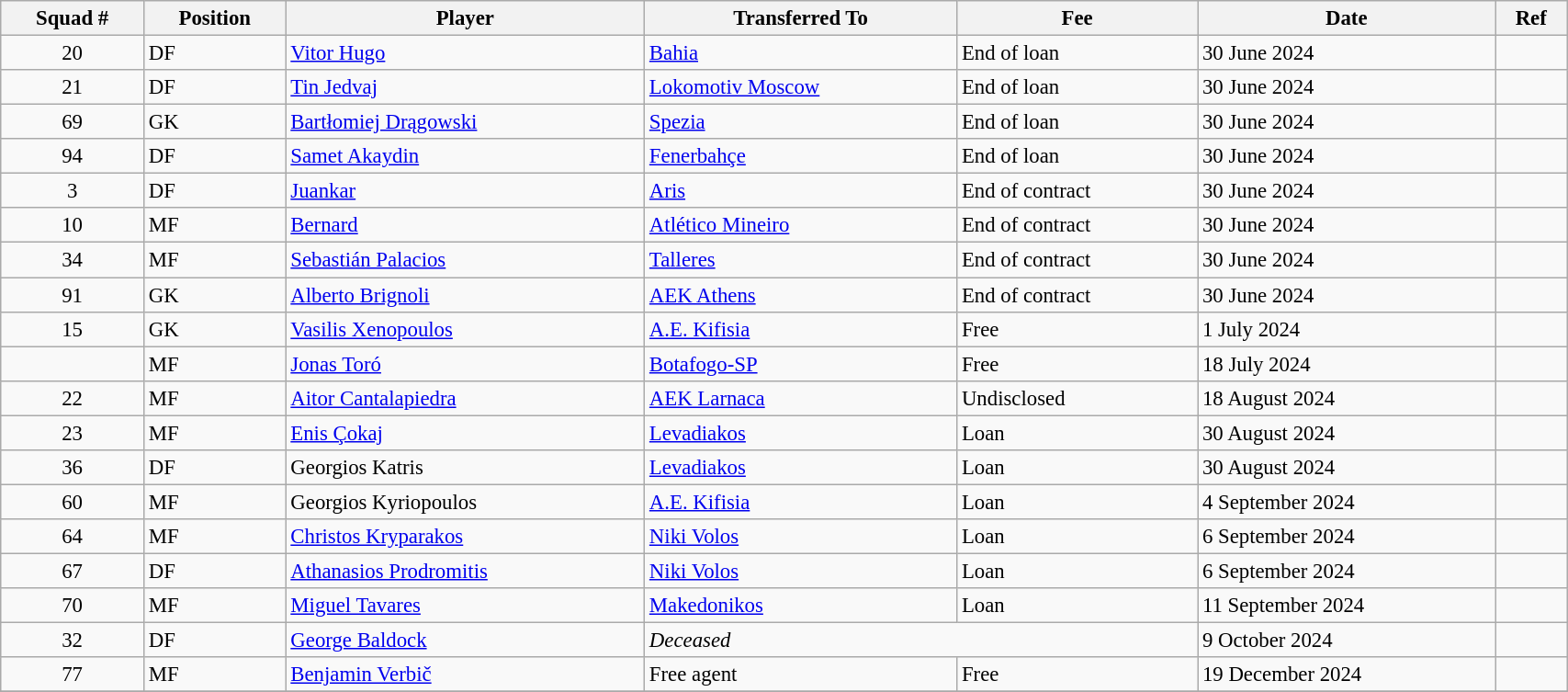<table class="wikitable sortable" style="width:90%; text-align:center; font-size:95%; text-align:left;">
<tr>
<th><strong>Squad #</strong></th>
<th><strong>Position</strong></th>
<th><strong>Player</strong></th>
<th><strong>Transferred To</strong></th>
<th><strong>Fee</strong></th>
<th><strong>Date</strong></th>
<th><strong>Ref</strong></th>
</tr>
<tr>
<td align="center">20</td>
<td>DF</td>
<td> <a href='#'>Vitor Hugo</a></td>
<td> <a href='#'>Bahia</a></td>
<td>End of loan</td>
<td>30 June 2024</td>
<td></td>
</tr>
<tr>
<td align="center">21</td>
<td>DF</td>
<td> <a href='#'>Tin Jedvaj</a></td>
<td> <a href='#'>Lokomotiv Moscow</a></td>
<td>End of loan</td>
<td>30 June 2024</td>
<td></td>
</tr>
<tr>
<td align="center">69</td>
<td>GK</td>
<td> <a href='#'>Bartłomiej Drągowski</a></td>
<td> <a href='#'>Spezia</a></td>
<td>End of loan</td>
<td>30 June 2024</td>
<td></td>
</tr>
<tr>
<td align="center">94</td>
<td>DF</td>
<td> <a href='#'>Samet Akaydin</a></td>
<td> <a href='#'>Fenerbahçe</a></td>
<td>End of loan</td>
<td>30 June 2024</td>
<td></td>
</tr>
<tr>
<td align="center">3</td>
<td>DF</td>
<td> <a href='#'>Juankar</a></td>
<td> <a href='#'>Aris</a></td>
<td>End of contract</td>
<td>30 June 2024</td>
<td></td>
</tr>
<tr>
<td align="center">10</td>
<td>MF</td>
<td> <a href='#'>Bernard</a></td>
<td> <a href='#'>Atlético Mineiro</a></td>
<td>End of contract</td>
<td>30 June 2024</td>
<td></td>
</tr>
<tr>
<td align="center">34</td>
<td>MF</td>
<td> <a href='#'>Sebastián Palacios</a></td>
<td> <a href='#'>Talleres</a></td>
<td>End of contract</td>
<td>30 June 2024</td>
<td></td>
</tr>
<tr>
<td align="center">91</td>
<td>GK</td>
<td> <a href='#'>Alberto Brignoli</a></td>
<td> <a href='#'>AEK Athens</a></td>
<td>End of contract</td>
<td>30 June 2024</td>
<td></td>
</tr>
<tr>
<td align="center">15</td>
<td>GK</td>
<td> <a href='#'>Vasilis Xenopoulos</a></td>
<td> <a href='#'>A.E. Kifisia</a></td>
<td>Free</td>
<td>1 July 2024</td>
<td></td>
</tr>
<tr>
<td align="center"></td>
<td>MF</td>
<td> <a href='#'>Jonas Toró</a></td>
<td> <a href='#'>Botafogo-SP</a></td>
<td>Free</td>
<td>18 July 2024</td>
<td></td>
</tr>
<tr>
<td align="center">22</td>
<td>MF</td>
<td> <a href='#'>Aitor Cantalapiedra</a></td>
<td> <a href='#'>AEK Larnaca</a></td>
<td>Undisclosed</td>
<td>18 August 2024</td>
<td></td>
</tr>
<tr>
<td align="center">23</td>
<td>MF</td>
<td> <a href='#'>Enis Çokaj</a></td>
<td> <a href='#'>Levadiakos</a></td>
<td>Loan</td>
<td>30 August 2024</td>
<td></td>
</tr>
<tr>
<td align="center">36</td>
<td>DF</td>
<td> Georgios Katris</td>
<td> <a href='#'>Levadiakos</a></td>
<td>Loan</td>
<td>30 August 2024</td>
<td></td>
</tr>
<tr>
<td align="center">60</td>
<td>MF</td>
<td> Georgios Kyriopoulos</td>
<td> <a href='#'>A.E. Kifisia</a></td>
<td>Loan</td>
<td>4 September 2024</td>
<td></td>
</tr>
<tr>
<td align="center">64</td>
<td>MF</td>
<td> <a href='#'>Christos Kryparakos</a></td>
<td> <a href='#'>Niki Volos</a></td>
<td>Loan</td>
<td>6 September 2024</td>
<td></td>
</tr>
<tr>
<td align="center">67</td>
<td>DF</td>
<td> <a href='#'>Athanasios Prodromitis</a></td>
<td> <a href='#'>Niki Volos</a></td>
<td>Loan</td>
<td>6 September 2024</td>
<td></td>
</tr>
<tr>
<td align="center">70</td>
<td>MF</td>
<td> <a href='#'>Miguel Tavares</a></td>
<td> <a href='#'>Makedonikos</a></td>
<td>Loan</td>
<td>11 September 2024</td>
<td></td>
</tr>
<tr>
<td align="center">32</td>
<td>DF</td>
<td>   <a href='#'>George Baldock</a></td>
<td colspan="2"><em>Deceased</em></td>
<td>9 October 2024</td>
</tr>
<tr>
<td align="center">77</td>
<td>MF</td>
<td> <a href='#'>Benjamin Verbič</a></td>
<td>Free agent</td>
<td>Free</td>
<td>19 December 2024</td>
<td></td>
</tr>
<tr>
</tr>
</table>
